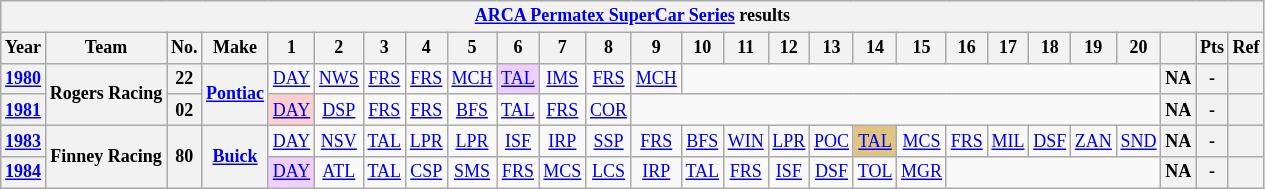<table class="wikitable" style="text-align:center; font-size:75%">
<tr>
<th colspan=45><a href='#'>ARCA Permatex SuperCar Series</a> results</th>
</tr>
<tr>
<th>Year</th>
<th>Team</th>
<th>No.</th>
<th>Make</th>
<th>1</th>
<th>2</th>
<th>3</th>
<th>4</th>
<th>5</th>
<th>6</th>
<th>7</th>
<th>8</th>
<th>9</th>
<th>10</th>
<th>11</th>
<th>12</th>
<th>13</th>
<th>14</th>
<th>15</th>
<th>16</th>
<th>17</th>
<th>18</th>
<th>19</th>
<th>20</th>
<th></th>
<th>Pts</th>
<th>Ref</th>
</tr>
<tr>
<th><a href='#'>1980</a></th>
<th rowspan=2>Rogers Racing</th>
<th>22</th>
<th rowspan=2><a href='#'>Pontiac</a></th>
<td><a href='#'>DAY</a></td>
<td><a href='#'>NWS</a></td>
<td><a href='#'>FRS</a></td>
<td><a href='#'>FRS</a></td>
<td><a href='#'>MCH</a></td>
<td style="background:#EFCFFF;"><a href='#'>TAL</a><br></td>
<td><a href='#'>IMS</a></td>
<td><a href='#'>FRS</a></td>
<td><a href='#'>MCH</a></td>
<td colspan=11></td>
<th>NA</th>
<th>-</th>
<th></th>
</tr>
<tr>
<th><a href='#'>1981</a></th>
<th>02</th>
<td style="background:#FFCFCF;"><a href='#'>DAY</a><br></td>
<td><a href='#'>DSP</a></td>
<td><a href='#'>FRS</a></td>
<td><a href='#'>FRS</a></td>
<td><a href='#'>BFS</a></td>
<td><a href='#'>TAL</a></td>
<td><a href='#'>FRS</a></td>
<td><a href='#'>COR</a></td>
<td colspan=12></td>
<th>NA</th>
<th>-</th>
<th></th>
</tr>
<tr>
<th><a href='#'>1983</a></th>
<th rowspan=2>Finney Racing</th>
<th rowspan=2>80</th>
<th rowspan=2><a href='#'>Buick</a></th>
<td><a href='#'>DAY</a></td>
<td><a href='#'>NSV</a></td>
<td><a href='#'>TAL</a></td>
<td><a href='#'>LPR</a></td>
<td><a href='#'>LPR</a></td>
<td><a href='#'>ISF</a></td>
<td><a href='#'>IRP</a></td>
<td><a href='#'>SSP</a></td>
<td><a href='#'>FRS</a></td>
<td><a href='#'>BFS</a></td>
<td><a href='#'>WIN</a></td>
<td><a href='#'>LPR</a></td>
<td><a href='#'>POC</a></td>
<td style="background:#DFC484;"><a href='#'>TAL</a><br></td>
<td><a href='#'>MCS</a></td>
<td><a href='#'>FRS</a></td>
<td><a href='#'>MIL</a></td>
<td><a href='#'>DSF</a></td>
<td><a href='#'>ZAN</a></td>
<td><a href='#'>SND</a></td>
<th>NA</th>
<th>-</th>
<th></th>
</tr>
<tr>
<th><a href='#'>1984</a></th>
<td style="background:#EFCFFF;"><a href='#'>DAY</a><br></td>
<td><a href='#'>ATL</a></td>
<td><a href='#'>TAL</a></td>
<td><a href='#'>CSP</a></td>
<td><a href='#'>SMS</a></td>
<td><a href='#'>FRS</a></td>
<td><a href='#'>MCS</a></td>
<td><a href='#'>LCS</a></td>
<td><a href='#'>IRP</a></td>
<td><a href='#'>TAL</a></td>
<td><a href='#'>FRS</a></td>
<td><a href='#'>ISF</a></td>
<td><a href='#'>DSF</a></td>
<td><a href='#'>TOL</a></td>
<td><a href='#'>MGR</a></td>
<td colspan=5></td>
<th>NA</th>
<th>-</th>
<th></th>
</tr>
</table>
